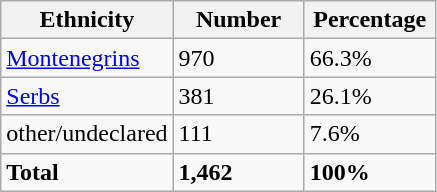<table class="wikitable">
<tr>
<th width="100px">Ethnicity</th>
<th width="80px">Number</th>
<th width="80px">Percentage</th>
</tr>
<tr>
<td><a href='#'>Montenegrins</a></td>
<td>970</td>
<td>66.3%</td>
</tr>
<tr>
<td><a href='#'>Serbs</a></td>
<td>381</td>
<td>26.1%</td>
</tr>
<tr>
<td>other/undeclared</td>
<td>111</td>
<td>7.6%</td>
</tr>
<tr>
<td><strong>Total</strong></td>
<td><strong>1,462</strong></td>
<td><strong>100%</strong></td>
</tr>
</table>
